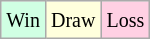<table class="wikitable">
<tr>
<td style="background-color: #d0ffe3;"><small>Win</small></td>
<td style="background-color: #ffffdd;"><small>Draw</small></td>
<td style="background-color: #ffd0e3;"><small>Loss</small></td>
</tr>
</table>
